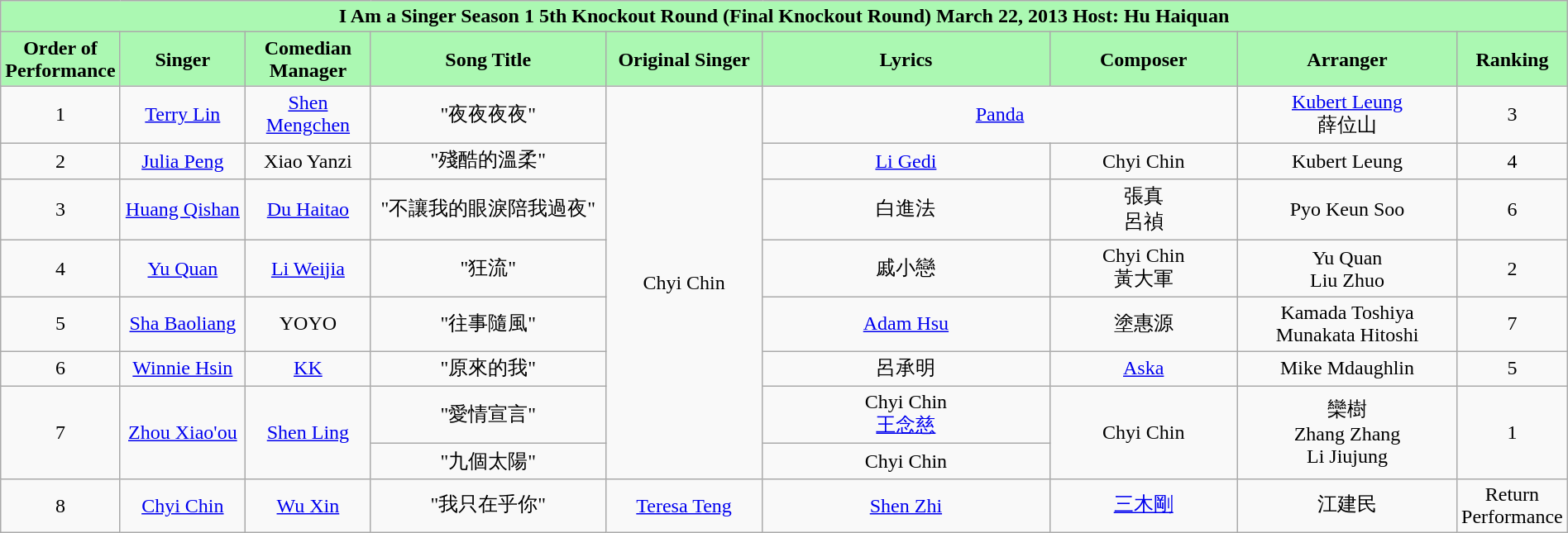<table class="wikitable sortable mw-collapsible" width="100%" style="text-align:center">
<tr align=center style="background:#ABF8B2">
<td colspan="9"><div><strong>I Am a Singer Season 1 5th Knockout Round (Final Knockout Round) March 22, 2013 Host: Hu Haiquan</strong></div></td>
</tr>
<tr align=center style="background:#ABF8B2">
<td style="width:5%"><strong>Order of Performance</strong></td>
<td style="width:8%"><strong>Singer</strong></td>
<td style="width:8%"><strong>Comedian Manager</strong></td>
<td style="width:15%"><strong>Song Title</strong></td>
<td style="width:10%"><strong>Original Singer</strong></td>
<td style=width:10%"><strong>Lyrics</strong></td>
<td style="width:12%"><strong>Composer</strong></td>
<td style="width:14%"><strong>Arranger</strong></td>
<td style="width:5%"><strong>Ranking</strong></td>
</tr>
<tr>
<td>1</td>
<td><a href='#'>Terry Lin</a></td>
<td><a href='#'>Shen Mengchen</a></td>
<td>"夜夜夜夜"</td>
<td rowspan=8>Chyi Chin</td>
<td colspan=2><a href='#'>Panda</a></td>
<td><a href='#'>Kubert Leung</a><br>薛位山</td>
<td>3</td>
</tr>
<tr>
<td>2</td>
<td><a href='#'>Julia Peng</a></td>
<td>Xiao Yanzi</td>
<td>"殘酷的溫柔"</td>
<td><a href='#'>Li Gedi</a></td>
<td>Chyi Chin</td>
<td>Kubert Leung</td>
<td>4</td>
</tr>
<tr>
<td>3</td>
<td><a href='#'>Huang Qishan</a></td>
<td><a href='#'>Du Haitao</a></td>
<td>"不讓我的眼淚陪我過夜"</td>
<td>白進法</td>
<td>張真<br>呂禎</td>
<td>Pyo Keun Soo</td>
<td>6</td>
</tr>
<tr>
<td>4</td>
<td><a href='#'>Yu Quan</a></td>
<td><a href='#'>Li Weijia</a></td>
<td>"狂流"</td>
<td>戚小戀</td>
<td>Chyi Chin<br>黃大軍</td>
<td>Yu Quan<br>Liu Zhuo</td>
<td>2</td>
</tr>
<tr>
<td>5</td>
<td><a href='#'>Sha Baoliang</a></td>
<td>YOYO</td>
<td>"往事隨風"</td>
<td><a href='#'>Adam Hsu</a></td>
<td>塗惠源</td>
<td>Kamada Toshiya<br>Munakata Hitoshi</td>
<td>7</td>
</tr>
<tr>
<td>6</td>
<td><a href='#'>Winnie Hsin</a></td>
<td><a href='#'>KK</a></td>
<td>"原來的我"</td>
<td>呂承明</td>
<td><a href='#'>Aska</a></td>
<td>Mike Mdaughlin</td>
<td>5</td>
</tr>
<tr>
<td rowspan=2>7</td>
<td rowspan=2><a href='#'>Zhou Xiao'ou</a></td>
<td rowspan=2><a href='#'>Shen Ling</a></td>
<td>"愛情宣言"</td>
<td>Chyi Chin<br><a href='#'>王念慈</a></td>
<td rowspan=2>Chyi Chin</td>
<td rowspan=2>欒樹<br>Zhang Zhang<br>Li Jiujung</td>
<td rowspan=2>1</td>
</tr>
<tr>
<td>"九個太陽"</td>
<td>Chyi Chin</td>
</tr>
<tr>
<td>8</td>
<td><a href='#'>Chyi Chin</a></td>
<td><a href='#'>Wu Xin</a></td>
<td>"我只在乎你"</td>
<td><a href='#'>Teresa Teng</a></td>
<td><a href='#'>Shen Zhi</a></td>
<td><a href='#'>三木剛</a></td>
<td>江建民</td>
<td>Return Performance</td>
</tr>
</table>
